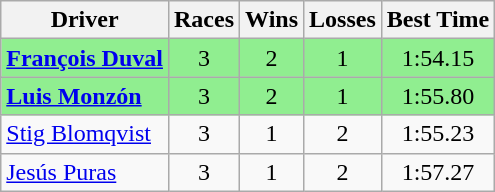<table class="wikitable">
<tr>
<th>Driver</th>
<th>Races</th>
<th>Wins</th>
<th>Losses</th>
<th>Best Time</th>
</tr>
<tr style="background:lightgreen;">
<td><strong> <a href='#'>François Duval</a></strong></td>
<td align=center>3</td>
<td align=center>2</td>
<td align=center>1</td>
<td align=center>1:54.15</td>
</tr>
<tr style="background:lightgreen;">
<td><strong> <a href='#'>Luis Monzón</a></strong></td>
<td align=center>3</td>
<td align=center>2</td>
<td align=center>1</td>
<td align=center>1:55.80</td>
</tr>
<tr>
<td> <a href='#'>Stig Blomqvist</a></td>
<td align=center>3</td>
<td align=center>1</td>
<td align=center>2</td>
<td align=center>1:55.23</td>
</tr>
<tr>
<td> <a href='#'>Jesús Puras</a></td>
<td align=center>3</td>
<td align=center>1</td>
<td align=center>2</td>
<td align=center>1:57.27</td>
</tr>
</table>
